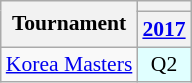<table class="wikitable" style="font-size: 90%; text-align:center">
<tr>
<th rowspan="2">Tournament</th>
<th></th>
</tr>
<tr>
<th><a href='#'>2017</a></th>
</tr>
<tr>
<td align=left><a href='#'>Korea Masters</a></td>
<td bgcolor=E0FFFF>Q2</td>
</tr>
</table>
